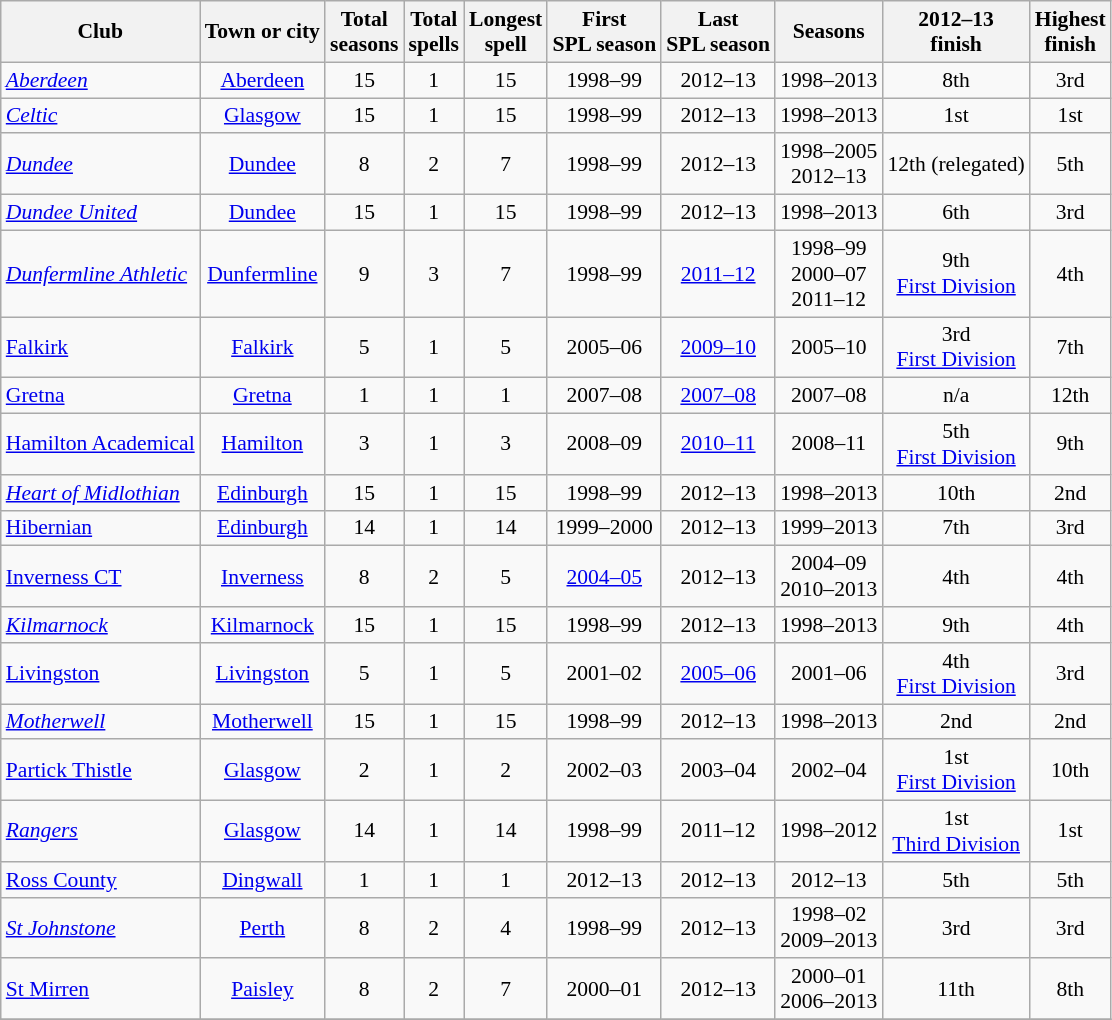<table class="wikitable sortable" style="text-align:center; font-size:90%">
<tr>
<th>Club</th>
<th>Town or city</th>
<th>Total<br>seasons</th>
<th>Total<br>spells</th>
<th>Longest<br>spell</th>
<th>First<br>SPL season</th>
<th>Last<br>SPL season</th>
<th>Seasons</th>
<th data-sort-type="number">2012–13<br>finish</th>
<th data-sort-type="number">Highest<br>finish</th>
</tr>
<tr>
<td style="text-align:left;"><em><a href='#'>Aberdeen</a></em></td>
<td><a href='#'>Aberdeen</a></td>
<td>15</td>
<td>1</td>
<td>15</td>
<td>1998–99</td>
<td>2012–13</td>
<td>1998–2013</td>
<td>8th</td>
<td>3rd</td>
</tr>
<tr>
<td style="text-align:left;"><em><a href='#'>Celtic</a></em></td>
<td><a href='#'>Glasgow</a></td>
<td>15</td>
<td>1</td>
<td>15</td>
<td>1998–99</td>
<td>2012–13</td>
<td>1998–2013</td>
<td>1st</td>
<td>1st</td>
</tr>
<tr>
<td style="text-align:left;"><em><a href='#'>Dundee</a></em></td>
<td><a href='#'>Dundee</a></td>
<td>8</td>
<td>2</td>
<td>7</td>
<td>1998–99</td>
<td>2012–13</td>
<td>1998–2005<br>2012–13</td>
<td>12th (relegated)</td>
<td>5th</td>
</tr>
<tr>
<td style="text-align:left;"><em><a href='#'>Dundee United</a></em></td>
<td><a href='#'>Dundee</a></td>
<td>15</td>
<td>1</td>
<td>15</td>
<td>1998–99</td>
<td>2012–13</td>
<td>1998–2013</td>
<td>6th</td>
<td>3rd</td>
</tr>
<tr>
<td style="text-align:left;"><em><a href='#'>Dunfermline Athletic</a></em></td>
<td><a href='#'>Dunfermline</a></td>
<td>9</td>
<td>3</td>
<td>7</td>
<td>1998–99</td>
<td><a href='#'>2011–12</a></td>
<td>1998–99<br>2000–07<br>2011–12</td>
<td>9th<br><a href='#'>First Division</a></td>
<td>4th</td>
</tr>
<tr>
<td style="text-align:left;"><a href='#'>Falkirk</a></td>
<td><a href='#'>Falkirk</a></td>
<td>5</td>
<td>1</td>
<td>5</td>
<td>2005–06</td>
<td><a href='#'>2009–10</a></td>
<td>2005–10</td>
<td>3rd<br><a href='#'>First Division</a></td>
<td>7th</td>
</tr>
<tr>
<td style="text-align:left;"><a href='#'>Gretna</a></td>
<td><a href='#'>Gretna</a></td>
<td>1</td>
<td>1</td>
<td>1</td>
<td>2007–08</td>
<td><a href='#'>2007–08</a></td>
<td>2007–08</td>
<td>n/a</td>
<td>12th</td>
</tr>
<tr>
<td style="text-align:left;"><a href='#'>Hamilton Academical</a></td>
<td><a href='#'>Hamilton</a></td>
<td>3</td>
<td>1</td>
<td>3</td>
<td>2008–09</td>
<td><a href='#'>2010–11</a></td>
<td>2008–11</td>
<td>5th<br><a href='#'>First Division</a></td>
<td>9th</td>
</tr>
<tr>
<td style="text-align:left;"><em><a href='#'>Heart of Midlothian</a></em></td>
<td><a href='#'>Edinburgh</a></td>
<td>15</td>
<td>1</td>
<td>15</td>
<td>1998–99</td>
<td>2012–13</td>
<td>1998–2013</td>
<td>10th</td>
<td>2nd</td>
</tr>
<tr>
<td style="text-align:left;"><a href='#'>Hibernian</a></td>
<td><a href='#'>Edinburgh</a></td>
<td>14</td>
<td>1</td>
<td>14</td>
<td>1999–2000</td>
<td>2012–13</td>
<td>1999–2013</td>
<td>7th</td>
<td>3rd</td>
</tr>
<tr>
<td style="text-align:left;"><a href='#'>Inverness CT</a></td>
<td><a href='#'>Inverness</a></td>
<td>8</td>
<td>2</td>
<td>5</td>
<td><a href='#'>2004–05</a></td>
<td>2012–13</td>
<td>2004–09<br>2010–2013</td>
<td>4th</td>
<td>4th</td>
</tr>
<tr>
<td style="text-align:left;"><em><a href='#'>Kilmarnock</a></em></td>
<td><a href='#'>Kilmarnock</a></td>
<td>15</td>
<td>1</td>
<td>15</td>
<td>1998–99</td>
<td>2012–13</td>
<td>1998–2013</td>
<td>9th</td>
<td>4th</td>
</tr>
<tr>
<td style="text-align:left;"><a href='#'>Livingston</a></td>
<td><a href='#'>Livingston</a></td>
<td>5</td>
<td>1</td>
<td>5</td>
<td>2001–02</td>
<td><a href='#'>2005–06</a></td>
<td>2001–06</td>
<td>4th<br><a href='#'>First Division</a></td>
<td>3rd</td>
</tr>
<tr>
<td style="text-align:left;"><em><a href='#'>Motherwell</a></em></td>
<td><a href='#'>Motherwell</a></td>
<td>15</td>
<td>1</td>
<td>15</td>
<td>1998–99</td>
<td>2012–13</td>
<td>1998–2013</td>
<td>2nd</td>
<td>2nd</td>
</tr>
<tr>
<td style="text-align:left;"><a href='#'>Partick Thistle</a></td>
<td><a href='#'>Glasgow</a></td>
<td>2</td>
<td>1</td>
<td>2</td>
<td>2002–03</td>
<td>2003–04</td>
<td>2002–04</td>
<td>1st<br><a href='#'>First Division</a></td>
<td>10th</td>
</tr>
<tr>
<td style="text-align:left;"><em><a href='#'>Rangers</a></em></td>
<td><a href='#'>Glasgow</a></td>
<td>14</td>
<td>1</td>
<td>14</td>
<td>1998–99</td>
<td>2011–12</td>
<td>1998–2012</td>
<td>1st<br><a href='#'>Third Division</a></td>
<td>1st</td>
</tr>
<tr>
<td style="text-align:left;"><a href='#'>Ross County</a></td>
<td><a href='#'>Dingwall</a></td>
<td>1</td>
<td>1</td>
<td>1</td>
<td>2012–13</td>
<td>2012–13</td>
<td>2012–13</td>
<td>5th</td>
<td>5th</td>
</tr>
<tr>
<td style="text-align:left;"><em><a href='#'>St Johnstone</a></em></td>
<td><a href='#'>Perth</a></td>
<td>8</td>
<td>2</td>
<td>4</td>
<td>1998–99</td>
<td>2012–13</td>
<td>1998–02<br>2009–2013</td>
<td>3rd</td>
<td>3rd</td>
</tr>
<tr>
<td style="text-align:left;"><a href='#'>St Mirren</a></td>
<td><a href='#'>Paisley</a></td>
<td>8</td>
<td>2</td>
<td>7</td>
<td>2000–01</td>
<td>2012–13</td>
<td>2000–01<br>2006–2013</td>
<td>11th</td>
<td>8th</td>
</tr>
<tr>
</tr>
</table>
